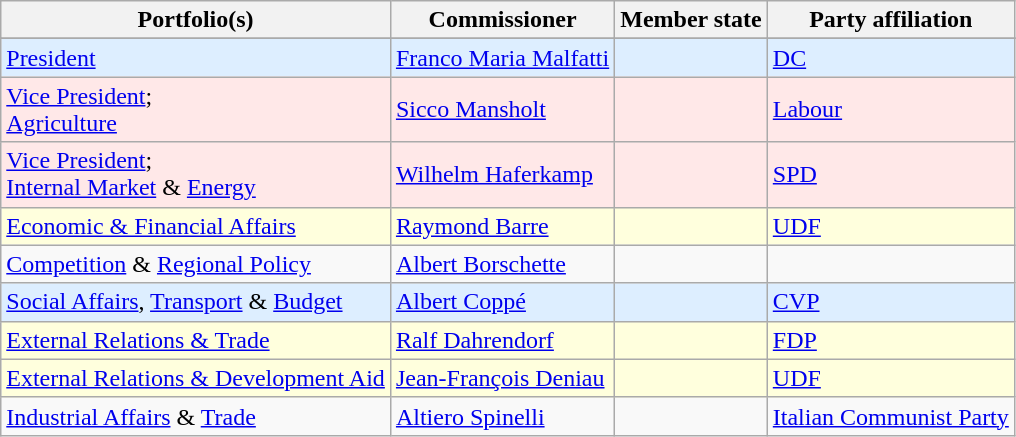<table class="wikitable">
<tr>
<th>Portfolio(s)</th>
<th>Commissioner</th>
<th>Member state</th>
<th>Party affiliation</th>
</tr>
<tr>
</tr>
<tr>
</tr>
<tr ---- bgcolor=#DDEEFF>
<td><a href='#'>President</a></td>
<td><a href='#'>Franco Maria Malfatti</a></td>
<td></td>
<td><a href='#'>DC</a></td>
</tr>
<tr --- bgcolor=#FFE8E8>
<td><a href='#'>Vice President</a>;<br><a href='#'>Agriculture</a></td>
<td><a href='#'>Sicco Mansholt</a></td>
<td></td>
<td><a href='#'>Labour</a></td>
</tr>
<tr --- bgcolor=#FFE8E8>
<td><a href='#'>Vice President</a>;<br><a href='#'>Internal Market</a> & <a href='#'>Energy</a></td>
<td><a href='#'>Wilhelm Haferkamp</a></td>
<td></td>
<td><a href='#'>SPD</a></td>
</tr>
<tr ---- bgcolor=#FFFFDD>
<td><a href='#'>Economic & Financial Affairs</a></td>
<td><a href='#'>Raymond Barre</a></td>
<td></td>
<td><a href='#'>UDF</a></td>
</tr>
<tr>
<td><a href='#'>Competition</a> & <a href='#'>Regional Policy</a></td>
<td><a href='#'>Albert Borschette</a></td>
<td></td>
<td></td>
</tr>
<tr ---- bgcolor=#DDEEFF>
<td><a href='#'>Social Affairs</a>, <a href='#'>Transport</a> & <a href='#'>Budget</a></td>
<td><a href='#'>Albert Coppé</a></td>
<td></td>
<td><a href='#'>CVP</a></td>
</tr>
<tr --- bgcolor=#FFFFDD>
<td><a href='#'>External Relations & Trade</a></td>
<td><a href='#'>Ralf Dahrendorf</a></td>
<td></td>
<td><a href='#'>FDP</a></td>
</tr>
<tr --- bgcolor=#FFFFDD>
<td><a href='#'>External Relations & Development Aid</a></td>
<td><a href='#'>Jean-François Deniau</a></td>
<td></td>
<td><a href='#'>UDF</a></td>
</tr>
<tr --bgcolor=>
<td><a href='#'>Industrial Affairs</a> & <a href='#'>Trade</a></td>
<td><a href='#'>Altiero Spinelli</a></td>
<td></td>
<td><a href='#'>Italian Communist Party</a></td>
</tr>
</table>
